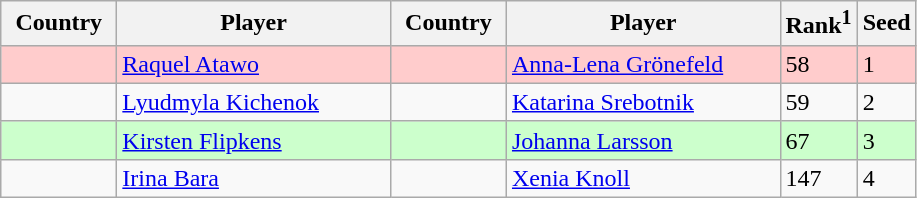<table class="sortable wikitable">
<tr>
<th width="70">Country</th>
<th width="175">Player</th>
<th width="70">Country</th>
<th width="175">Player</th>
<th>Rank<sup>1</sup></th>
<th>Seed</th>
</tr>
<tr style="background:#fcc;">
<td></td>
<td><a href='#'>Raquel Atawo</a></td>
<td></td>
<td><a href='#'>Anna-Lena Grönefeld</a></td>
<td>58</td>
<td>1</td>
</tr>
<tr>
<td></td>
<td><a href='#'>Lyudmyla Kichenok</a></td>
<td></td>
<td><a href='#'>Katarina Srebotnik</a></td>
<td>59</td>
<td>2</td>
</tr>
<tr style="background:#cfc;">
<td></td>
<td><a href='#'>Kirsten Flipkens</a></td>
<td></td>
<td><a href='#'>Johanna Larsson</a></td>
<td>67</td>
<td>3</td>
</tr>
<tr>
<td></td>
<td><a href='#'>Irina Bara</a></td>
<td></td>
<td><a href='#'>Xenia Knoll</a></td>
<td>147</td>
<td>4</td>
</tr>
</table>
